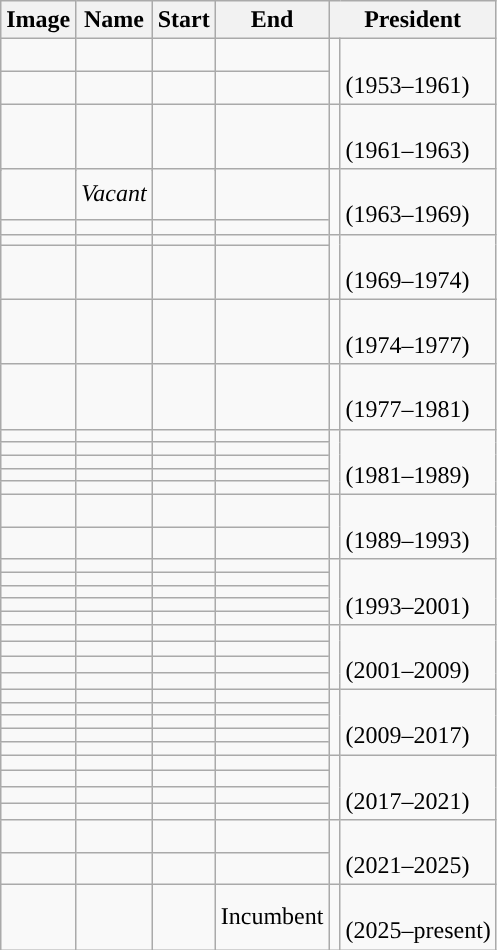<table class="wikitable sortable">
<tr>
<th class=unsortable>Image</th>
<th>Name</th>
<th>Start</th>
<th>End</th>
<th colspan=2>President</th>
</tr>
<tr>
<td></td>
<td></td>
<td></td>
<td></td>
<td rowspan=2 style="background: "></td>
<td rowspan=2><br>(1953–1961)</td>
</tr>
<tr>
<td></td>
<td></td>
<td></td>
<td></td>
</tr>
<tr>
<td rowspan=2></td>
<td rowspan=2></td>
<td rowspan=2></td>
<td rowspan=2></td>
<td style="background: "></td>
<td><br>(1961–1963)</td>
</tr>
<tr>
<td rowspan=3 style="background: "></td>
<td rowspan=3><br>(1963–1969)</td>
</tr>
<tr>
<td></td>
<td><em>Vacant</em></td>
<td></td>
<td></td>
</tr>
<tr>
<td></td>
<td></td>
<td></td>
<td></td>
</tr>
<tr>
<td></td>
<td></td>
<td></td>
<td></td>
<td rowspan=2 style="background: "></td>
<td rowspan=2><br>(1969–1974)</td>
</tr>
<tr>
<td rowspan=2></td>
<td rowspan=2></td>
<td rowspan=2></td>
<td rowspan=2></td>
</tr>
<tr>
<td rowspan=2 style="background: "></td>
<td rowspan=2><br>(1974–1977)</td>
</tr>
<tr>
<td></td>
<td></td>
<td></td>
<td></td>
</tr>
<tr>
<td></td>
<td></td>
<td></td>
<td></td>
<td style="background: "></td>
<td><br>(1977–1981)</td>
</tr>
<tr>
<td></td>
<td></td>
<td></td>
<td></td>
<td rowspan=5 style="background: "></td>
<td rowspan=5><br>(1981–1989)</td>
</tr>
<tr>
<td></td>
<td></td>
<td></td>
<td></td>
</tr>
<tr>
<td></td>
<td></td>
<td></td>
<td></td>
</tr>
<tr>
<td></td>
<td></td>
<td></td>
<td></td>
</tr>
<tr>
<td></td>
<td></td>
<td></td>
<td></td>
</tr>
<tr>
<td></td>
<td></td>
<td></td>
<td></td>
<td rowspan=2 style="background: "></td>
<td rowspan=2><br>(1989–1993)</td>
</tr>
<tr>
<td></td>
<td></td>
<td></td>
<td></td>
</tr>
<tr>
<td></td>
<td></td>
<td></td>
<td></td>
<td rowspan=5 style="background: "></td>
<td rowspan=5><br>(1993–2001)</td>
</tr>
<tr>
<td></td>
<td></td>
<td></td>
<td></td>
</tr>
<tr>
<td></td>
<td></td>
<td></td>
<td></td>
</tr>
<tr>
<td></td>
<td></td>
<td></td>
<td></td>
</tr>
<tr>
<td></td>
<td></td>
<td></td>
<td></td>
</tr>
<tr>
<td></td>
<td></td>
<td></td>
<td></td>
<td rowspan=4 style="background: "></td>
<td rowspan=4><br>(2001–2009)</td>
</tr>
<tr>
<td></td>
<td></td>
<td></td>
<td></td>
</tr>
<tr>
<td></td>
<td></td>
<td></td>
<td></td>
</tr>
<tr>
<td></td>
<td></td>
<td></td>
<td></td>
</tr>
<tr>
<td></td>
<td></td>
<td></td>
<td></td>
<td rowspan=5 style="background: "></td>
<td rowspan=5><br>(2009–2017)</td>
</tr>
<tr>
<td></td>
<td></td>
<td></td>
<td></td>
</tr>
<tr>
<td></td>
<td></td>
<td></td>
<td></td>
</tr>
<tr>
<td></td>
<td></td>
<td></td>
<td></td>
</tr>
<tr>
<td></td>
<td></td>
<td></td>
<td></td>
</tr>
<tr>
<td></td>
<td></td>
<td></td>
<td></td>
<td rowspan=4 style="background: "></td>
<td rowspan=4><br>(2017–2021)</td>
</tr>
<tr>
<td></td>
<td></td>
<td></td>
<td></td>
</tr>
<tr>
<td></td>
<td></td>
<td></td>
<td></td>
</tr>
<tr>
<td></td>
<td></td>
<td></td>
<td></td>
</tr>
<tr>
<td></td>
<td></td>
<td></td>
<td></td>
<td rowspan=2 style="background: "></td>
<td rowspan=2><br>(2021–2025)</td>
</tr>
<tr>
<td></td>
<td></td>
<td></td>
<td></td>
</tr>
<tr>
<td></td>
<td></td>
<td></td>
<td>Incumbent</td>
<td style="background: "></td>
<td><br>(2025–present)</td>
</tr>
</table>
